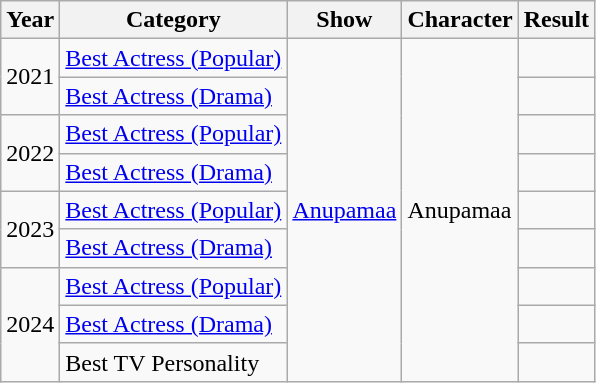<table class="wikitable sortable">
<tr>
<th>Year</th>
<th>Category</th>
<th>Show</th>
<th>Character</th>
<th>Result</th>
</tr>
<tr>
<td rowspan=2>2021</td>
<td><a href='#'>Best Actress (Popular)</a></td>
<td rowspan=9><a href='#'>Anupamaa</a></td>
<td rowspan=9>Anupamaa</td>
<td></td>
</tr>
<tr>
<td><a href='#'>Best Actress (Drama)</a></td>
<td></td>
</tr>
<tr>
<td rowspan=2>2022</td>
<td><a href='#'>Best Actress (Popular)</a></td>
<td></td>
</tr>
<tr>
<td><a href='#'>Best Actress (Drama)</a></td>
<td></td>
</tr>
<tr>
<td rowspan=2>2023</td>
<td><a href='#'>Best Actress (Popular)</a></td>
<td></td>
</tr>
<tr>
<td><a href='#'>Best Actress (Drama)</a></td>
<td></td>
</tr>
<tr>
<td rowspan=3>2024</td>
<td><a href='#'>Best Actress (Popular)</a></td>
<td></td>
</tr>
<tr>
<td><a href='#'>Best Actress (Drama)</a></td>
<td></td>
</tr>
<tr>
<td>Best TV Personality</td>
<td></td>
</tr>
</table>
